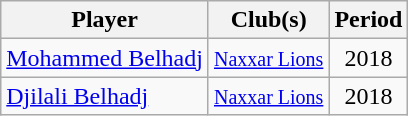<table class="wikitable collapsible collapsed" style="text-align:center">
<tr>
<th scope="col">Player</th>
<th scope="col" class="unsortable">Club(s)</th>
<th scope="col">Period</th>
</tr>
<tr>
<td align="left"><a href='#'>Mohammed Belhadj</a></td>
<td><small><a href='#'>Naxxar Lions</a></small></td>
<td>2018</td>
</tr>
<tr>
<td align="left"><a href='#'>Djilali Belhadj</a></td>
<td><small><a href='#'>Naxxar Lions</a></small></td>
<td>2018</td>
</tr>
</table>
